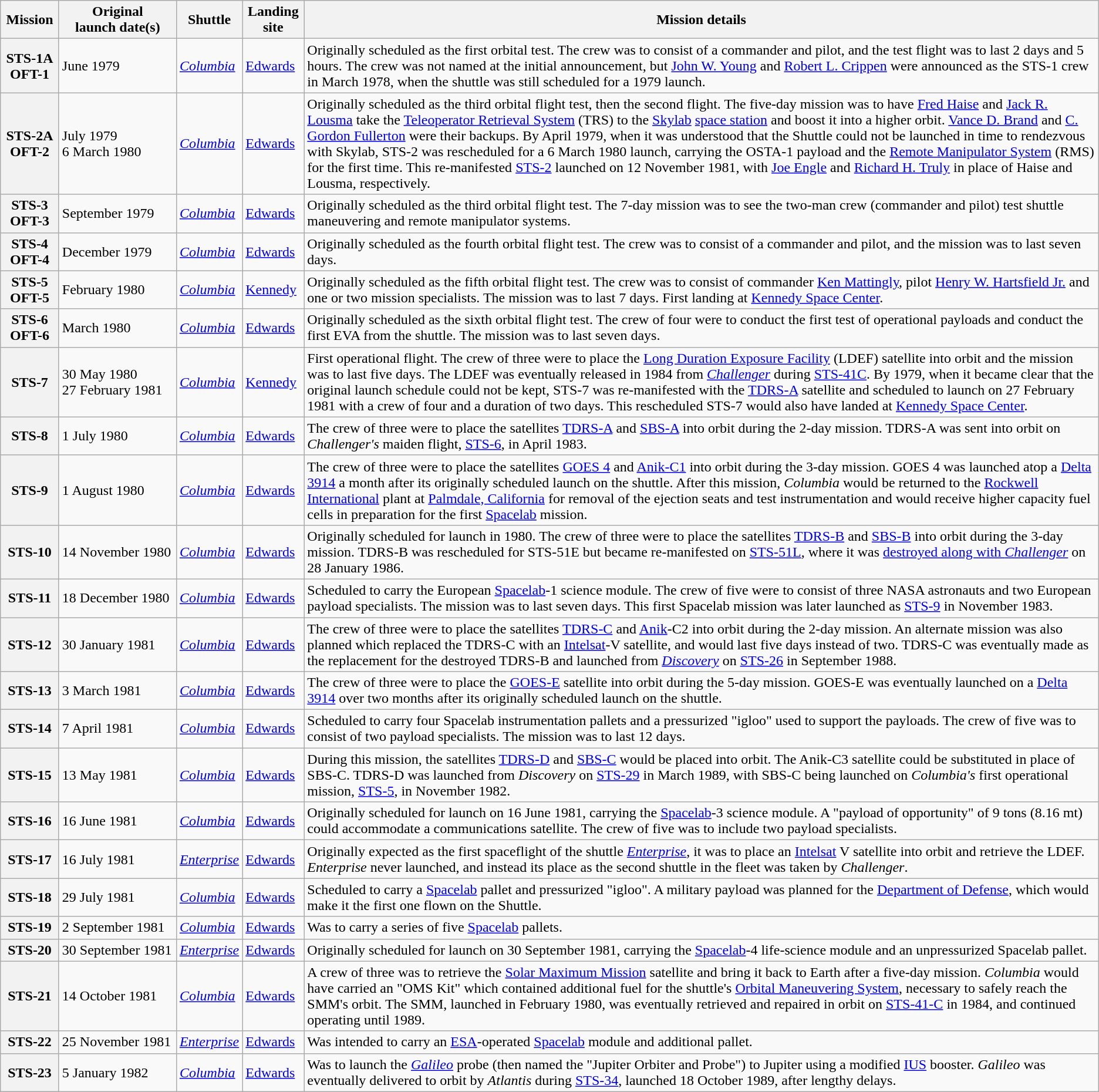<table class="sortable wikitable sticky-header">
<tr>
<th scope="col" width="59">Mission</th>
<th scope="col" width="126">Original<br>launch date(s)</th>
<th scope="col">Shuttle</th>
<th scope="col">Landing site</th>
<th scope="col" class="unsortable">Mission details</th>
</tr>
<tr>
<th scope="row">STS-1A<br>OFT-1</th>
<td>June 1979</td>
<td><a href='#'><em>Columbia</em></a></td>
<td><a href='#'>Edwards</a></td>
<td>Originally scheduled as the first orbital test. The crew was to consist of a commander and pilot, and the test flight was to last 2 days and 5 hours. The crew was not named at the initial announcement, but <a href='#'>John W. Young</a> and <a href='#'>Robert L. Crippen</a> were announced as the STS-1 crew in March 1978, when the shuttle was still scheduled for a 1979 launch.</td>
</tr>
<tr>
<th scope="row">STS-2A<br>OFT-2</th>
<td>July 1979<br>6 March 1980</td>
<td><a href='#'><em>Columbia</em></a></td>
<td><a href='#'>Edwards</a></td>
<td>Originally scheduled as the third orbital flight test, then the second flight. The five-day mission was to have <a href='#'>Fred Haise</a> and <a href='#'>Jack R. Lousma</a> take the <a href='#'>Teleoperator Retrieval System</a> (TRS) to the <a href='#'>Skylab</a> <a href='#'>space station</a> and boost it into a higher orbit. <a href='#'>Vance D. Brand</a> and <a href='#'>C. Gordon Fullerton</a> were their backups. By April 1979, when it was understood that the Shuttle could not be launched in time to rendezvous with Skylab, STS-2 was rescheduled for a 6 March 1980 launch, carrying the OSTA-1 payload and the <a href='#'>Remote Manipulator System</a> (RMS) for the first time. This re-manifested <a href='#'>STS-2</a> launched on 12 November 1981, with <a href='#'>Joe Engle</a> and <a href='#'>Richard H. Truly</a> in place of Haise and Lousma, respectively.</td>
</tr>
<tr>
<th scope="row">STS-3<br>OFT-3</th>
<td>September 1979</td>
<td><a href='#'><em>Columbia</em></a></td>
<td><a href='#'>Edwards</a></td>
<td>Originally scheduled as the third orbital flight test. The 7-day mission was to see the two-man crew (commander and pilot) test shuttle maneuvering and remote manipulator systems.</td>
</tr>
<tr>
<th scope="row">STS-4<br>OFT-4</th>
<td>December 1979</td>
<td><a href='#'><em>Columbia</em></a></td>
<td><a href='#'>Edwards</a></td>
<td>Originally scheduled as the fourth orbital flight test. The crew was to consist of a commander and pilot, and the mission was to last seven days.</td>
</tr>
<tr>
<th scope="row">STS-5<br>OFT-5</th>
<td>February 1980</td>
<td><a href='#'><em>Columbia</em></a></td>
<td><a href='#'>Kennedy</a></td>
<td>Originally scheduled as the fifth orbital flight test. The crew was to consist of commander <a href='#'>Ken Mattingly</a>, pilot <a href='#'>Henry W. Hartsfield Jr.</a> and one or two mission specialists. The mission was to last 7 days. First landing at <a href='#'>Kennedy Space Center</a>.</td>
</tr>
<tr>
<th scope="row">STS-6<br>OFT-6</th>
<td>March 1980</td>
<td><a href='#'><em>Columbia</em></a></td>
<td><a href='#'>Edwards</a></td>
<td>Originally scheduled as the sixth orbital flight test. The crew of four were to conduct the first test of operational payloads and conduct the first EVA from the shuttle. The mission was to last seven days.</td>
</tr>
<tr>
<th scope="row">STS-7</th>
<td>30 May 1980<br>27 February 1981</td>
<td><a href='#'><em>Columbia</em></a></td>
<td><a href='#'>Kennedy</a></td>
<td>First operational flight. The crew of three were to place the <a href='#'>Long Duration Exposure Facility</a> (LDEF) satellite into orbit and the mission was to last five days. The LDEF was eventually released in 1984 from <em><a href='#'>Challenger</a></em> during <a href='#'>STS-41C</a>. By 1979, when it became clear that the original launch schedule could not be kept, STS-7 was re-manifested with the <a href='#'>TDRS-A</a> satellite and scheduled to launch on 27 February 1981 with a crew of four and a duration of two days. This rescheduled STS-7 would also have landed at <a href='#'>Kennedy Space Center</a>.</td>
</tr>
<tr>
<th scope="row">STS-8</th>
<td>1 July 1980</td>
<td><a href='#'><em>Columbia</em></a></td>
<td><a href='#'>Edwards</a></td>
<td>The crew of three were to place the satellites <a href='#'>TDRS-A</a> and <a href='#'>SBS-A</a> into orbit during the 2-day mission. TDRS-A was sent into orbit on <em>Challenger's</em> maiden flight, <a href='#'>STS-6</a>, in April 1983.</td>
</tr>
<tr>
<th scope="row">STS-9</th>
<td>1 August 1980</td>
<td><a href='#'><em>Columbia</em></a></td>
<td><a href='#'>Edwards</a></td>
<td>The crew of three were to place the satellites <a href='#'>GOES 4</a> and <a href='#'>Anik-C1</a> into orbit during the 3-day mission. GOES 4 was launched atop a <a href='#'>Delta 3914</a> a month after its originally scheduled launch on the shuttle. After this mission, <em>Columbia</em> would be returned to the <a href='#'>Rockwell International</a> plant at <a href='#'>Palmdale, California</a> for removal of the ejection seats and test instrumentation and would receive higher capacity fuel cells in preparation for the first <a href='#'>Spacelab</a> mission.</td>
</tr>
<tr>
<th scope="row">STS-10</th>
<td>14 November 1980</td>
<td><a href='#'><em>Columbia</em></a></td>
<td><a href='#'>Edwards</a></td>
<td>Originally scheduled for launch in 1980. The crew of three were to place the satellites <a href='#'>TDRS-B</a> and <a href='#'>SBS-B</a> into orbit during the 3-day mission. TDRS-B was rescheduled for STS-51E but became re-manifested on <a href='#'>STS-51L</a>, where it was <a href='#'>destroyed along with <em>Challenger</em></a> on 28 January 1986.</td>
</tr>
<tr>
<th scope="row">STS-11</th>
<td>18 December 1980</td>
<td><a href='#'><em>Columbia</em></a></td>
<td><a href='#'>Edwards</a></td>
<td>Scheduled to carry the European <a href='#'>Spacelab</a>-1 science module. The crew of five were to consist of three NASA astronauts and two European payload specialists. The mission was to last seven days. This first Spacelab mission was later launched as <a href='#'>STS-9</a> in November 1983.</td>
</tr>
<tr>
<th scope="row">STS-12</th>
<td>30 January 1981</td>
<td><a href='#'><em>Columbia</em></a></td>
<td><a href='#'>Edwards</a></td>
<td>The crew of three were to place the satellites <a href='#'>TDRS-C</a> and <a href='#'>Anik</a>-C2 into orbit during the 2-day mission. An alternate mission was also planned which replaced the TDRS-C with an <a href='#'>Intelsat</a>-V satellite, and would last five days instead of two. TDRS-C was eventually made as the replacement for the destroyed TDRS-B and launched from <em><a href='#'>Discovery</a></em> on <a href='#'>STS-26</a> in September 1988.</td>
</tr>
<tr>
<th scope="row">STS-13</th>
<td>3 March 1981</td>
<td><a href='#'><em>Columbia</em></a></td>
<td><a href='#'>Edwards</a></td>
<td>The crew of three were to place the <a href='#'>GOES-E</a> satellite into orbit during the 5-day mission.  GOES-E was eventually launched on a <a href='#'>Delta 3914</a> over two months after its originally scheduled launch on the shuttle.</td>
</tr>
<tr>
<th scope="row">STS-14</th>
<td>7 April 1981</td>
<td><a href='#'><em>Columbia</em></a></td>
<td><a href='#'>Edwards</a></td>
<td>Scheduled to carry four Spacelab instrumentation pallets and a pressurized "igloo" used to support the payloads. The crew of five was to consist of two payload specialists. The mission was to last 12 days.</td>
</tr>
<tr>
<th scope="row">STS-15</th>
<td>13 May 1981</td>
<td><a href='#'><em>Columbia</em></a></td>
<td><a href='#'>Edwards</a></td>
<td>During this mission, the satellites <a href='#'>TDRS-D</a> and <a href='#'>SBS-C</a> would be placed into orbit. The Anik-C3 satellite could be substituted in place of SBS-C. TDRS-D was launched from <em>Discovery</em> on <a href='#'>STS-29</a> in March 1989, with SBS-C being launched on <em>Columbia's</em> first operational mission, <a href='#'>STS-5</a>, in November 1982.</td>
</tr>
<tr>
<th scope="row">STS-16</th>
<td>16 June 1981</td>
<td><a href='#'><em>Columbia</em></a></td>
<td><a href='#'>Edwards</a></td>
<td>Originally scheduled for launch on 16 June 1981, carrying the <a href='#'>Spacelab</a>-3 science module. A "payload of opportunity" of 9 tons (8.16 mt) could accommodate a communications satellite. The crew of five was to include two payload specialists.</td>
</tr>
<tr>
<th scope="row">STS-17</th>
<td>16 July 1981</td>
<td><a href='#'><em>Enterprise</em></a></td>
<td><a href='#'>Edwards</a></td>
<td>Originally expected as the first spaceflight of the shuttle <em><a href='#'>Enterprise</a></em>, it was to place an <a href='#'>Intelsat</a> V satellite into orbit and retrieve the LDEF. <em>Enterprise</em> never launched, and instead its place as the second shuttle in the fleet was taken by <em>Challenger</em>.</td>
</tr>
<tr>
<th scope="row">STS-18</th>
<td>29 July 1981</td>
<td><a href='#'><em>Columbia</em></a></td>
<td><a href='#'>Edwards</a></td>
<td>Scheduled to carry a <a href='#'>Spacelab</a> pallet and pressurized "igloo". A military payload was planned for the <a href='#'>Department of Defense</a>, which would make it the first one flown on the Shuttle.</td>
</tr>
<tr>
<th scope="row">STS-19</th>
<td>2 September 1981</td>
<td><a href='#'><em>Columbia</em></a></td>
<td><a href='#'>Edwards</a></td>
<td>Was to carry a series of five <a href='#'>Spacelab</a> pallets.</td>
</tr>
<tr>
<th scope="row">STS-20</th>
<td>30 September 1981</td>
<td><a href='#'><em>Enterprise</em></a></td>
<td><a href='#'>Edwards</a></td>
<td>Originally scheduled for launch on 30 September 1981, carrying the <a href='#'>Spacelab</a>-4 life-science module and an unpressurized Spacelab pallet.</td>
</tr>
<tr>
<th scope="row">STS-21</th>
<td>14 October 1981</td>
<td><a href='#'><em>Columbia</em></a></td>
<td><a href='#'>Edwards</a></td>
<td>A crew of three was to retrieve the <a href='#'>Solar Maximum Mission</a> satellite and bring it back to Earth after a five-day mission. <em>Columbia</em> would have carried an "OMS Kit" which contained additional fuel for the shuttle's <a href='#'>Orbital Maneuvering System</a>, necessary to safely reach the SMM's orbit. The SMM, launched in February 1980, was eventually retrieved and repaired in orbit on <a href='#'>STS-41-C</a> in 1984, and continued operating until 1989.</td>
</tr>
<tr>
<th scope="row">STS-22</th>
<td>25 November 1981</td>
<td><a href='#'><em>Enterprise</em></a></td>
<td><a href='#'>Edwards</a></td>
<td>Was intended to carry an <a href='#'>ESA</a>-operated <a href='#'>Spacelab</a> module and additional pallet.</td>
</tr>
<tr>
<th scope="row">STS-23</th>
<td>5 January 1982</td>
<td><a href='#'><em>Columbia</em></a></td>
<td><a href='#'>Edwards</a></td>
<td>Was to launch the <a href='#'><em>Galileo</em></a> probe (then named the "Jupiter Orbiter and Probe") to Jupiter using a modified <a href='#'>IUS</a> booster. <em>Galileo</em> was eventually delivered to orbit by <em>Atlantis</em> during <a href='#'>STS-34</a>, launched 18 October 1989, after lengthy delays.</td>
</tr>
</table>
